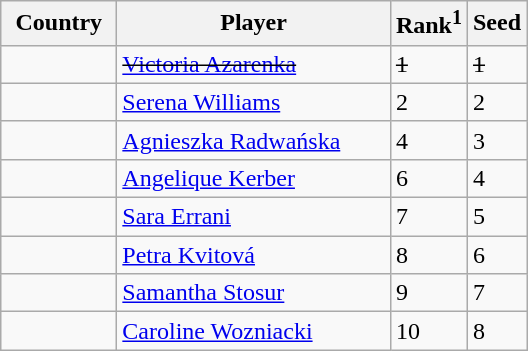<table class="sortable wikitable">
<tr>
<th width="70">Country</th>
<th width="175">Player</th>
<th>Rank<sup>1</sup></th>
<th>Seed</th>
</tr>
<tr>
<td><s></s></td>
<td><s><a href='#'>Victoria Azarenka</a></s></td>
<td><s>1</s></td>
<td><s>1</s></td>
</tr>
<tr>
<td></td>
<td><a href='#'>Serena Williams</a></td>
<td>2</td>
<td>2</td>
</tr>
<tr>
<td></td>
<td><a href='#'>Agnieszka Radwańska</a></td>
<td>4</td>
<td>3</td>
</tr>
<tr>
<td></td>
<td><a href='#'>Angelique Kerber</a></td>
<td>6</td>
<td>4</td>
</tr>
<tr>
<td></td>
<td><a href='#'>Sara Errani</a></td>
<td>7</td>
<td>5</td>
</tr>
<tr>
<td></td>
<td><a href='#'>Petra Kvitová</a></td>
<td>8</td>
<td>6</td>
</tr>
<tr>
<td></td>
<td><a href='#'>Samantha Stosur</a></td>
<td>9</td>
<td>7</td>
</tr>
<tr>
<td></td>
<td><a href='#'>Caroline Wozniacki</a></td>
<td>10</td>
<td>8</td>
</tr>
</table>
